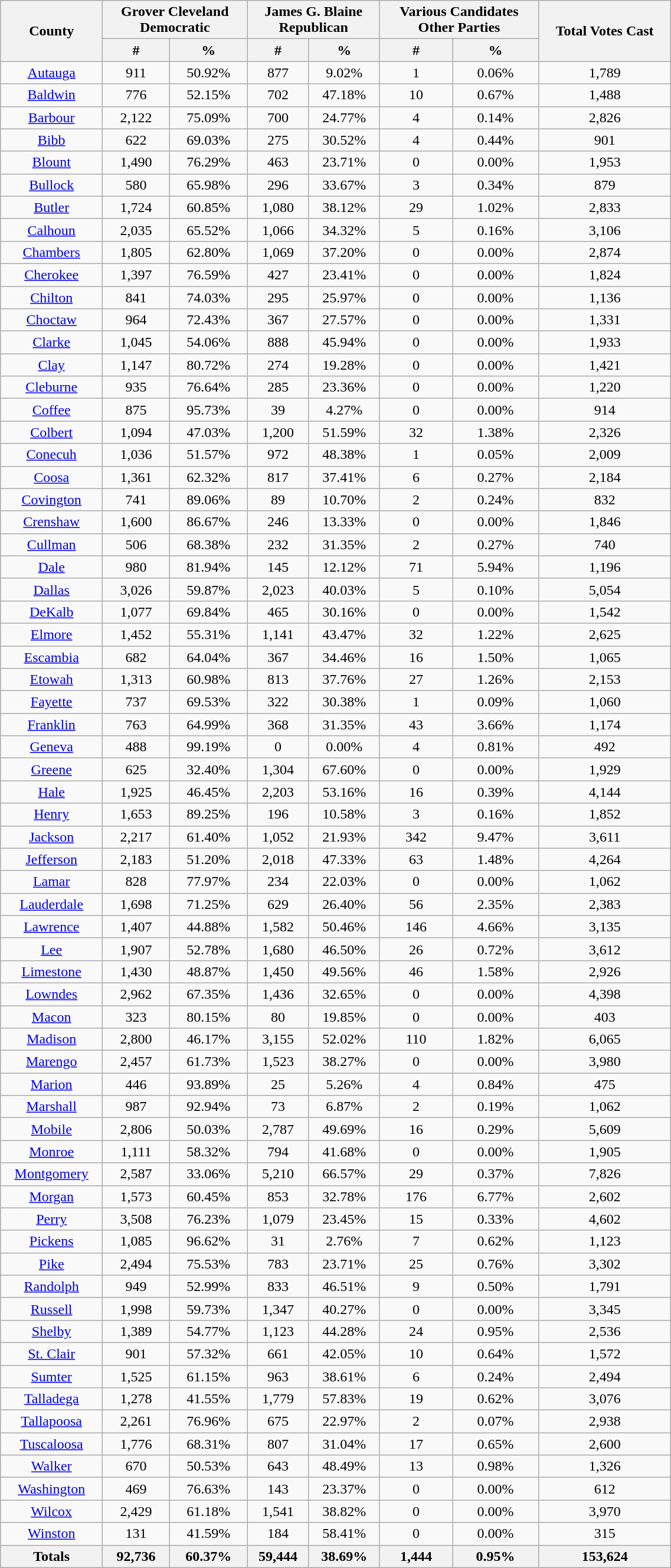<table class="wikitable sortable" width="60%">
<tr>
<th rowspan="2">County</th>
<th colspan="2">Grover Cleveland<br>Democratic</th>
<th colspan="2">James G. Blaine<br>Republican</th>
<th colspan="2">Various Candidates<br>Other Parties</th>
<th rowspan="2">Total Votes Cast</th>
</tr>
<tr>
<th data-sort-type="number" style="text-align:center;">#</th>
<th data-sort-type="number" style="text-align:center;">%</th>
<th data-sort-type="number" style="text-align:center;">#</th>
<th data-sort-type="number" style="text-align:center;">%</th>
<th>#</th>
<th>%</th>
</tr>
<tr style="text-align:center;">
<td><a href='#'>Autauga</a></td>
<td>911</td>
<td>50.92%</td>
<td>877</td>
<td>9.02%</td>
<td>1</td>
<td>0.06%</td>
<td>1,789</td>
</tr>
<tr style="text-align:center;">
<td><a href='#'>Baldwin</a></td>
<td>776</td>
<td>52.15%</td>
<td>702</td>
<td>47.18%</td>
<td>10</td>
<td>0.67%</td>
<td>1,488</td>
</tr>
<tr style="text-align:center;">
<td><a href='#'>Barbour</a></td>
<td>2,122</td>
<td>75.09%</td>
<td>700</td>
<td>24.77%</td>
<td>4</td>
<td>0.14%</td>
<td>2,826</td>
</tr>
<tr style="text-align:center;">
<td><a href='#'>Bibb</a></td>
<td>622</td>
<td>69.03%</td>
<td>275</td>
<td>30.52%</td>
<td>4</td>
<td>0.44%</td>
<td>901</td>
</tr>
<tr style="text-align:center;">
<td><a href='#'>Blount</a></td>
<td>1,490</td>
<td>76.29%</td>
<td>463</td>
<td>23.71%</td>
<td>0</td>
<td>0.00%</td>
<td>1,953</td>
</tr>
<tr style="text-align:center;">
<td><a href='#'>Bullock</a></td>
<td>580</td>
<td>65.98%</td>
<td>296</td>
<td>33.67%</td>
<td>3</td>
<td>0.34%</td>
<td>879</td>
</tr>
<tr style="text-align:center;">
<td><a href='#'>Butler</a></td>
<td>1,724</td>
<td>60.85%</td>
<td>1,080</td>
<td>38.12%</td>
<td>29</td>
<td>1.02%</td>
<td>2,833</td>
</tr>
<tr style="text-align:center;">
<td><a href='#'>Calhoun</a></td>
<td>2,035</td>
<td>65.52%</td>
<td>1,066</td>
<td>34.32%</td>
<td>5</td>
<td>0.16%</td>
<td>3,106</td>
</tr>
<tr style="text-align:center;">
<td><a href='#'>Chambers</a></td>
<td>1,805</td>
<td>62.80%</td>
<td>1,069</td>
<td>37.20%</td>
<td>0</td>
<td>0.00%</td>
<td>2,874</td>
</tr>
<tr style="text-align:center;">
<td><a href='#'>Cherokee</a></td>
<td>1,397</td>
<td>76.59%</td>
<td>427</td>
<td>23.41%</td>
<td>0</td>
<td>0.00%</td>
<td>1,824</td>
</tr>
<tr style="text-align:center;">
<td><a href='#'>Chilton</a></td>
<td>841</td>
<td>74.03%</td>
<td>295</td>
<td>25.97%</td>
<td>0</td>
<td>0.00%</td>
<td>1,136</td>
</tr>
<tr style="text-align:center;">
<td><a href='#'>Choctaw</a></td>
<td>964</td>
<td>72.43%</td>
<td>367</td>
<td>27.57%</td>
<td>0</td>
<td>0.00%</td>
<td>1,331</td>
</tr>
<tr style="text-align:center;">
<td><a href='#'>Clarke</a></td>
<td>1,045</td>
<td>54.06%</td>
<td>888</td>
<td>45.94%</td>
<td>0</td>
<td>0.00%</td>
<td>1,933</td>
</tr>
<tr style="text-align:center;">
<td><a href='#'>Clay</a></td>
<td>1,147</td>
<td>80.72%</td>
<td>274</td>
<td>19.28%</td>
<td>0</td>
<td>0.00%</td>
<td>1,421</td>
</tr>
<tr style="text-align:center;">
<td><a href='#'>Cleburne</a></td>
<td>935</td>
<td>76.64%</td>
<td>285</td>
<td>23.36%</td>
<td>0</td>
<td>0.00%</td>
<td>1,220</td>
</tr>
<tr style="text-align:center;">
<td><a href='#'>Coffee</a></td>
<td>875</td>
<td>95.73%</td>
<td>39</td>
<td>4.27%</td>
<td>0</td>
<td>0.00%</td>
<td>914</td>
</tr>
<tr style="text-align:center;">
<td><a href='#'>Colbert</a></td>
<td>1,094</td>
<td>47.03%</td>
<td>1,200</td>
<td>51.59%</td>
<td>32</td>
<td>1.38%</td>
<td>2,326</td>
</tr>
<tr style="text-align:center;">
<td><a href='#'>Conecuh</a></td>
<td>1,036</td>
<td>51.57%</td>
<td>972</td>
<td>48.38%</td>
<td>1</td>
<td>0.05%</td>
<td>2,009</td>
</tr>
<tr style="text-align:center;">
<td><a href='#'>Coosa</a></td>
<td>1,361</td>
<td>62.32%</td>
<td>817</td>
<td>37.41%</td>
<td>6</td>
<td>0.27%</td>
<td>2,184</td>
</tr>
<tr style="text-align:center;">
<td><a href='#'>Covington</a></td>
<td>741</td>
<td>89.06%</td>
<td>89</td>
<td>10.70%</td>
<td>2</td>
<td>0.24%</td>
<td>832</td>
</tr>
<tr style="text-align:center;">
<td><a href='#'>Crenshaw</a></td>
<td>1,600</td>
<td>86.67%</td>
<td>246</td>
<td>13.33%</td>
<td>0</td>
<td>0.00%</td>
<td>1,846</td>
</tr>
<tr style="text-align:center;">
<td><a href='#'>Cullman</a></td>
<td>506</td>
<td>68.38%</td>
<td>232</td>
<td>31.35%</td>
<td>2</td>
<td>0.27%</td>
<td>740</td>
</tr>
<tr style="text-align:center;">
<td><a href='#'>Dale</a></td>
<td>980</td>
<td>81.94%</td>
<td>145</td>
<td>12.12%</td>
<td>71</td>
<td>5.94%</td>
<td>1,196</td>
</tr>
<tr style="text-align:center;">
<td><a href='#'>Dallas</a></td>
<td>3,026</td>
<td>59.87%</td>
<td>2,023</td>
<td>40.03%</td>
<td>5</td>
<td>0.10%</td>
<td>5,054</td>
</tr>
<tr style="text-align:center;">
<td><a href='#'>DeKalb</a></td>
<td>1,077</td>
<td>69.84%</td>
<td>465</td>
<td>30.16%</td>
<td>0</td>
<td>0.00%</td>
<td>1,542</td>
</tr>
<tr style="text-align:center;">
<td><a href='#'>Elmore</a></td>
<td>1,452</td>
<td>55.31%</td>
<td>1,141</td>
<td>43.47%</td>
<td>32</td>
<td>1.22%</td>
<td>2,625</td>
</tr>
<tr style="text-align:center;">
<td><a href='#'>Escambia</a></td>
<td>682</td>
<td>64.04%</td>
<td>367</td>
<td>34.46%</td>
<td>16</td>
<td>1.50%</td>
<td>1,065</td>
</tr>
<tr style="text-align:center;">
<td><a href='#'>Etowah</a></td>
<td>1,313</td>
<td>60.98%</td>
<td>813</td>
<td>37.76%</td>
<td>27</td>
<td>1.26%</td>
<td>2,153</td>
</tr>
<tr style="text-align:center;">
<td><a href='#'>Fayette</a></td>
<td>737</td>
<td>69.53%</td>
<td>322</td>
<td>30.38%</td>
<td>1</td>
<td>0.09%</td>
<td>1,060</td>
</tr>
<tr style="text-align:center;">
<td><a href='#'>Franklin</a></td>
<td>763</td>
<td>64.99%</td>
<td>368</td>
<td>31.35%</td>
<td>43</td>
<td>3.66%</td>
<td>1,174</td>
</tr>
<tr style="text-align:center;">
<td><a href='#'>Geneva</a></td>
<td>488</td>
<td>99.19%</td>
<td>0</td>
<td>0.00%</td>
<td>4</td>
<td>0.81%</td>
<td>492</td>
</tr>
<tr style="text-align:center;">
<td><a href='#'>Greene</a></td>
<td>625</td>
<td>32.40%</td>
<td>1,304</td>
<td>67.60%</td>
<td>0</td>
<td>0.00%</td>
<td>1,929</td>
</tr>
<tr style="text-align:center;">
<td><a href='#'>Hale</a></td>
<td>1,925</td>
<td>46.45%</td>
<td>2,203</td>
<td>53.16%</td>
<td>16</td>
<td>0.39%</td>
<td>4,144</td>
</tr>
<tr style="text-align:center;">
<td><a href='#'>Henry</a></td>
<td>1,653</td>
<td>89.25%</td>
<td>196</td>
<td>10.58%</td>
<td>3</td>
<td>0.16%</td>
<td>1,852</td>
</tr>
<tr style="text-align:center;">
<td><a href='#'>Jackson</a></td>
<td>2,217</td>
<td>61.40%</td>
<td>1,052</td>
<td>21.93%</td>
<td>342</td>
<td>9.47%</td>
<td>3,611</td>
</tr>
<tr style="text-align:center;">
<td><a href='#'>Jefferson</a></td>
<td>2,183</td>
<td>51.20%</td>
<td>2,018</td>
<td>47.33%</td>
<td>63</td>
<td>1.48%</td>
<td>4,264</td>
</tr>
<tr style="text-align:center;">
<td><a href='#'>Lamar</a></td>
<td>828</td>
<td>77.97%</td>
<td>234</td>
<td>22.03%</td>
<td>0</td>
<td>0.00%</td>
<td>1,062</td>
</tr>
<tr style="text-align:center;">
<td><a href='#'>Lauderdale</a></td>
<td>1,698</td>
<td>71.25%</td>
<td>629</td>
<td>26.40%</td>
<td>56</td>
<td>2.35%</td>
<td>2,383</td>
</tr>
<tr style="text-align:center;">
<td><a href='#'>Lawrence</a></td>
<td>1,407</td>
<td>44.88%</td>
<td>1,582</td>
<td>50.46%</td>
<td>146</td>
<td>4.66%</td>
<td>3,135</td>
</tr>
<tr style="text-align:center;">
<td><a href='#'>Lee</a></td>
<td>1,907</td>
<td>52.78%</td>
<td>1,680</td>
<td>46.50%</td>
<td>26</td>
<td>0.72%</td>
<td>3,612</td>
</tr>
<tr style="text-align:center;">
<td><a href='#'>Limestone</a></td>
<td>1,430</td>
<td>48.87%</td>
<td>1,450</td>
<td>49.56%</td>
<td>46</td>
<td>1.58%</td>
<td>2,926</td>
</tr>
<tr style="text-align:center;">
<td><a href='#'>Lowndes</a></td>
<td>2,962</td>
<td>67.35%</td>
<td>1,436</td>
<td>32.65%</td>
<td>0</td>
<td>0.00%</td>
<td>4,398</td>
</tr>
<tr style="text-align:center;">
<td><a href='#'>Macon</a></td>
<td>323</td>
<td>80.15%</td>
<td>80</td>
<td>19.85%</td>
<td>0</td>
<td>0.00%</td>
<td>403</td>
</tr>
<tr style="text-align:center;">
<td><a href='#'>Madison</a></td>
<td>2,800</td>
<td>46.17%</td>
<td>3,155</td>
<td>52.02%</td>
<td>110</td>
<td>1.82%</td>
<td>6,065</td>
</tr>
<tr style="text-align:center;">
<td><a href='#'>Marengo</a></td>
<td>2,457</td>
<td>61.73%</td>
<td>1,523</td>
<td>38.27%</td>
<td>0</td>
<td>0.00%</td>
<td>3,980</td>
</tr>
<tr style="text-align:center;">
<td><a href='#'>Marion</a></td>
<td>446</td>
<td>93.89%</td>
<td>25</td>
<td>5.26%</td>
<td>4</td>
<td>0.84%</td>
<td>475</td>
</tr>
<tr style="text-align:center;">
<td><a href='#'>Marshall</a></td>
<td>987</td>
<td>92.94%</td>
<td>73</td>
<td>6.87%</td>
<td>2</td>
<td>0.19%</td>
<td>1,062</td>
</tr>
<tr style="text-align:center;">
<td><a href='#'>Mobile</a></td>
<td>2,806</td>
<td>50.03%</td>
<td>2,787</td>
<td>49.69%</td>
<td>16</td>
<td>0.29%</td>
<td>5,609</td>
</tr>
<tr style="text-align:center;">
<td><a href='#'>Monroe</a></td>
<td>1,111</td>
<td>58.32%</td>
<td>794</td>
<td>41.68%</td>
<td>0</td>
<td>0.00%</td>
<td>1,905</td>
</tr>
<tr style="text-align:center;">
<td><a href='#'>Montgomery</a></td>
<td>2,587</td>
<td>33.06%</td>
<td>5,210</td>
<td>66.57%</td>
<td>29</td>
<td>0.37%</td>
<td>7,826</td>
</tr>
<tr style="text-align:center;">
<td><a href='#'>Morgan</a></td>
<td>1,573</td>
<td>60.45%</td>
<td>853</td>
<td>32.78%</td>
<td>176</td>
<td>6.77%</td>
<td>2,602</td>
</tr>
<tr style="text-align:center;">
<td><a href='#'>Perry</a></td>
<td>3,508</td>
<td>76.23%</td>
<td>1,079</td>
<td>23.45%</td>
<td>15</td>
<td>0.33%</td>
<td>4,602</td>
</tr>
<tr style="text-align:center;">
<td><a href='#'>Pickens</a></td>
<td>1,085</td>
<td>96.62%</td>
<td>31</td>
<td>2.76%</td>
<td>7</td>
<td>0.62%</td>
<td>1,123</td>
</tr>
<tr style="text-align:center;">
<td><a href='#'>Pike</a></td>
<td>2,494</td>
<td>75.53%</td>
<td>783</td>
<td>23.71%</td>
<td>25</td>
<td>0.76%</td>
<td>3,302</td>
</tr>
<tr style="text-align:center;">
<td><a href='#'>Randolph</a></td>
<td>949</td>
<td>52.99%</td>
<td>833</td>
<td>46.51%</td>
<td>9</td>
<td>0.50%</td>
<td>1,791</td>
</tr>
<tr style="text-align:center;">
<td><a href='#'>Russell</a></td>
<td>1,998</td>
<td>59.73%</td>
<td>1,347</td>
<td>40.27%</td>
<td>0</td>
<td>0.00%</td>
<td>3,345</td>
</tr>
<tr style="text-align:center;">
<td><a href='#'>Shelby</a></td>
<td>1,389</td>
<td>54.77%</td>
<td>1,123</td>
<td>44.28%</td>
<td>24</td>
<td>0.95%</td>
<td>2,536</td>
</tr>
<tr style="text-align:center;">
<td><a href='#'>St. Clair</a></td>
<td>901</td>
<td>57.32%</td>
<td>661</td>
<td>42.05%</td>
<td>10</td>
<td>0.64%</td>
<td>1,572</td>
</tr>
<tr style="text-align:center;">
<td><a href='#'>Sumter</a></td>
<td>1,525</td>
<td>61.15%</td>
<td>963</td>
<td>38.61%</td>
<td>6</td>
<td>0.24%</td>
<td>2,494</td>
</tr>
<tr style="text-align:center;">
<td><a href='#'>Talladega</a></td>
<td>1,278</td>
<td>41.55%</td>
<td>1,779</td>
<td>57.83%</td>
<td>19</td>
<td>0.62%</td>
<td>3,076</td>
</tr>
<tr style="text-align:center;">
<td><a href='#'>Tallapoosa</a></td>
<td>2,261</td>
<td>76.96%</td>
<td>675</td>
<td>22.97%</td>
<td>2</td>
<td>0.07%</td>
<td>2,938</td>
</tr>
<tr style="text-align:center;">
<td><a href='#'>Tuscaloosa</a></td>
<td>1,776</td>
<td>68.31%</td>
<td>807</td>
<td>31.04%</td>
<td>17</td>
<td>0.65%</td>
<td>2,600</td>
</tr>
<tr style="text-align:center;">
<td><a href='#'>Walker</a></td>
<td>670</td>
<td>50.53%</td>
<td>643</td>
<td>48.49%</td>
<td>13</td>
<td>0.98%</td>
<td>1,326</td>
</tr>
<tr style="text-align:center;">
<td><a href='#'>Washington</a></td>
<td>469</td>
<td>76.63%</td>
<td>143</td>
<td>23.37%</td>
<td>0</td>
<td>0.00%</td>
<td>612</td>
</tr>
<tr style="text-align:center;">
<td><a href='#'>Wilcox</a></td>
<td>2,429</td>
<td>61.18%</td>
<td>1,541</td>
<td>38.82%</td>
<td>0</td>
<td>0.00%</td>
<td>3,970</td>
</tr>
<tr style="text-align:center;">
<td><a href='#'>Winston</a></td>
<td>131</td>
<td>41.59%</td>
<td>184</td>
<td>58.41%</td>
<td>0</td>
<td>0.00%</td>
<td>315</td>
</tr>
<tr>
<th>Totals</th>
<th>92,736</th>
<th>60.37%</th>
<th>59,444</th>
<th>38.69%</th>
<th>1,444</th>
<th>0.95%</th>
<th>153,624</th>
</tr>
</table>
